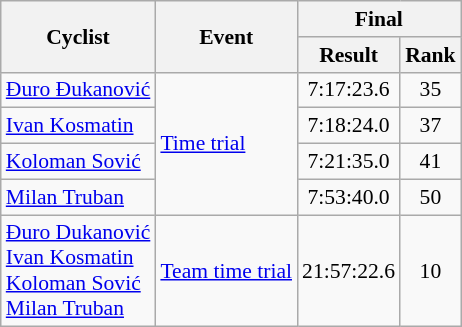<table class=wikitable style="font-size:90%">
<tr>
<th rowspan=2>Cyclist</th>
<th rowspan=2>Event</th>
<th colspan=2>Final</th>
</tr>
<tr>
<th>Result</th>
<th>Rank</th>
</tr>
<tr>
<td><a href='#'>Ðuro Ðukanović</a></td>
<td rowspan=4><a href='#'>Time trial</a></td>
<td align=center>7:17:23.6</td>
<td align=center>35</td>
</tr>
<tr>
<td><a href='#'>Ivan Kosmatin</a></td>
<td align=center>7:18:24.0</td>
<td align=center>37</td>
</tr>
<tr>
<td><a href='#'>Koloman Sović</a></td>
<td align=center>7:21:35.0</td>
<td align=center>41</td>
</tr>
<tr>
<td><a href='#'>Milan Truban</a></td>
<td align=center>7:53:40.0</td>
<td align=center>50</td>
</tr>
<tr>
<td><a href='#'>Ðuro Dukanović</a> <br> <a href='#'>Ivan Kosmatin</a> <br> <a href='#'>Koloman Sović</a> <br> <a href='#'>Milan Truban</a></td>
<td><a href='#'>Team time trial</a></td>
<td align=center>21:57:22.6</td>
<td align=center>10</td>
</tr>
</table>
